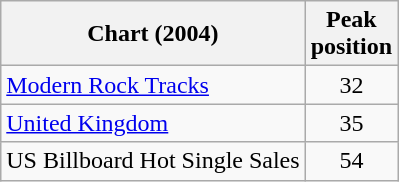<table class="wikitable sortable">
<tr>
<th>Chart (2004)</th>
<th>Peak<br>position</th>
</tr>
<tr>
<td><a href='#'>Modern Rock Tracks</a></td>
<td align="center">32</td>
</tr>
<tr>
<td><a href='#'>United Kingdom</a></td>
<td align="center">35</td>
</tr>
<tr>
<td>US Billboard Hot Single Sales</td>
<td align="center">54</td>
</tr>
</table>
